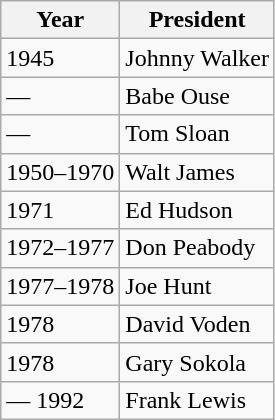<table class="wikitable">
<tr>
<th>Year</th>
<th>President</th>
</tr>
<tr>
<td>1945</td>
<td>Johnny Walker</td>
</tr>
<tr>
<td>—</td>
<td>Babe Ouse</td>
</tr>
<tr>
<td>—</td>
<td>Tom Sloan</td>
</tr>
<tr>
<td>1950–1970</td>
<td>Walt James</td>
</tr>
<tr>
<td>1971</td>
<td>Ed Hudson</td>
</tr>
<tr>
<td>1972–1977</td>
<td>Don Peabody</td>
</tr>
<tr>
<td>1977–1978</td>
<td>Joe Hunt</td>
</tr>
<tr>
<td>1978</td>
<td>David Voden</td>
</tr>
<tr>
<td>1978</td>
<td>Gary Sokola</td>
</tr>
<tr>
<td>— 1992</td>
<td>Frank Lewis</td>
</tr>
</table>
